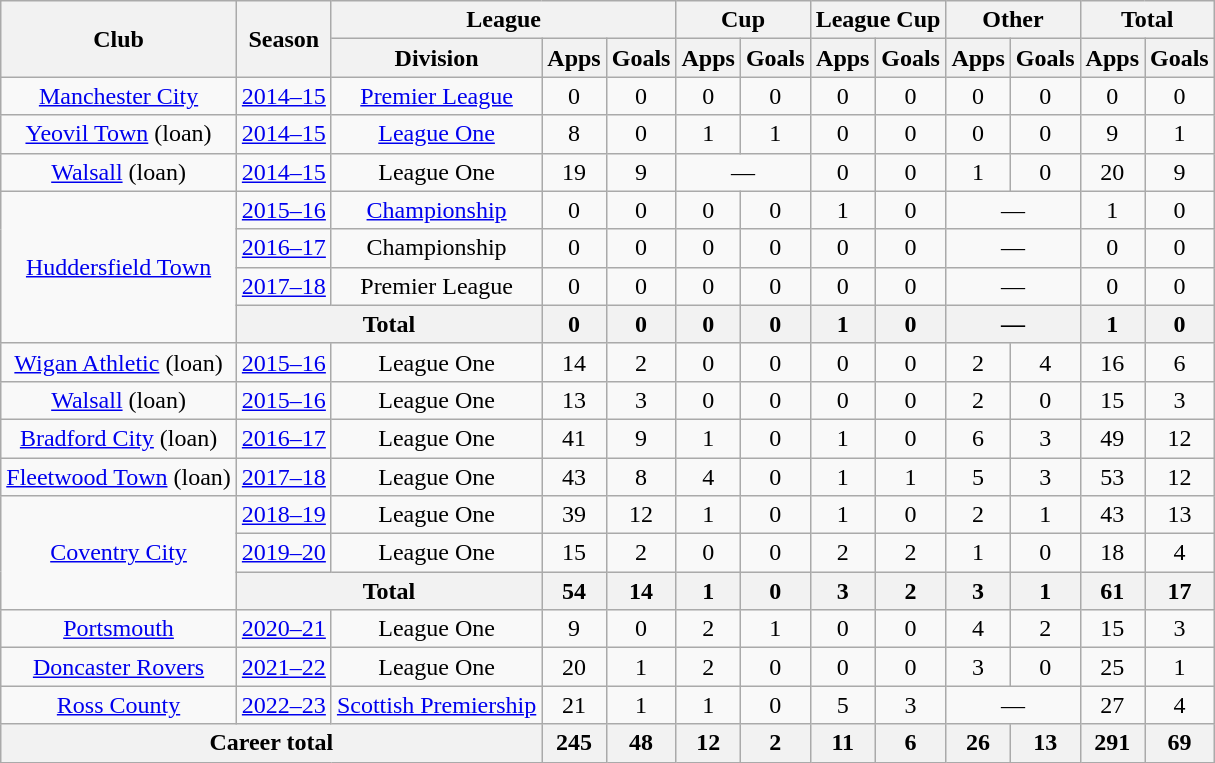<table class=wikitable style=text-align:center>
<tr>
<th rowspan="2">Club</th>
<th rowspan="2">Season</th>
<th colspan="3">League</th>
<th colspan="2">Cup</th>
<th colspan="2">League Cup</th>
<th colspan="2">Other</th>
<th colspan="2">Total</th>
</tr>
<tr>
<th>Division</th>
<th>Apps</th>
<th>Goals</th>
<th>Apps</th>
<th>Goals</th>
<th>Apps</th>
<th>Goals</th>
<th>Apps</th>
<th>Goals</th>
<th>Apps</th>
<th>Goals</th>
</tr>
<tr>
<td><a href='#'>Manchester City</a></td>
<td><a href='#'>2014–15</a></td>
<td><a href='#'>Premier League</a></td>
<td>0</td>
<td>0</td>
<td>0</td>
<td>0</td>
<td>0</td>
<td>0</td>
<td>0</td>
<td>0</td>
<td>0</td>
<td>0</td>
</tr>
<tr>
<td><a href='#'>Yeovil Town</a> (loan)</td>
<td><a href='#'>2014–15</a></td>
<td><a href='#'>League One</a></td>
<td>8</td>
<td>0</td>
<td>1</td>
<td>1</td>
<td>0</td>
<td>0</td>
<td>0</td>
<td>0</td>
<td>9</td>
<td>1</td>
</tr>
<tr>
<td><a href='#'>Walsall</a> (loan)</td>
<td><a href='#'>2014–15</a></td>
<td>League One</td>
<td>19</td>
<td>9</td>
<td colspan="2">—</td>
<td>0</td>
<td>0</td>
<td>1</td>
<td>0</td>
<td>20</td>
<td>9</td>
</tr>
<tr>
<td rowspan="4"><a href='#'>Huddersfield Town</a></td>
<td><a href='#'>2015–16</a></td>
<td><a href='#'>Championship</a></td>
<td>0</td>
<td>0</td>
<td>0</td>
<td>0</td>
<td>1</td>
<td>0</td>
<td colspan="2">—</td>
<td>1</td>
<td>0</td>
</tr>
<tr>
<td><a href='#'>2016–17</a></td>
<td>Championship</td>
<td>0</td>
<td>0</td>
<td>0</td>
<td>0</td>
<td>0</td>
<td>0</td>
<td colspan="2">—</td>
<td>0</td>
<td>0</td>
</tr>
<tr>
<td><a href='#'>2017–18</a></td>
<td>Premier League</td>
<td>0</td>
<td>0</td>
<td>0</td>
<td>0</td>
<td>0</td>
<td>0</td>
<td colspan="2">—</td>
<td>0</td>
<td>0</td>
</tr>
<tr>
<th colspan="2">Total</th>
<th>0</th>
<th>0</th>
<th>0</th>
<th>0</th>
<th>1</th>
<th>0</th>
<th colspan="2">—</th>
<th>1</th>
<th>0</th>
</tr>
<tr>
<td><a href='#'>Wigan Athletic</a> (loan)</td>
<td><a href='#'>2015–16</a></td>
<td>League One</td>
<td>14</td>
<td>2</td>
<td>0</td>
<td>0</td>
<td>0</td>
<td>0</td>
<td>2</td>
<td>4</td>
<td>16</td>
<td>6</td>
</tr>
<tr>
<td><a href='#'>Walsall</a> (loan)</td>
<td><a href='#'>2015–16</a></td>
<td>League One</td>
<td>13</td>
<td>3</td>
<td>0</td>
<td>0</td>
<td>0</td>
<td>0</td>
<td>2</td>
<td>0</td>
<td>15</td>
<td>3</td>
</tr>
<tr>
<td><a href='#'>Bradford City</a> (loan)</td>
<td><a href='#'>2016–17</a></td>
<td>League One</td>
<td>41</td>
<td>9</td>
<td>1</td>
<td>0</td>
<td>1</td>
<td>0</td>
<td>6</td>
<td>3</td>
<td>49</td>
<td>12</td>
</tr>
<tr>
<td><a href='#'>Fleetwood Town</a> (loan)</td>
<td><a href='#'>2017–18</a></td>
<td>League One</td>
<td>43</td>
<td>8</td>
<td>4</td>
<td>0</td>
<td>1</td>
<td>1</td>
<td>5</td>
<td>3</td>
<td>53</td>
<td>12</td>
</tr>
<tr>
<td rowspan="3"><a href='#'>Coventry City</a></td>
<td><a href='#'>2018–19</a></td>
<td>League One</td>
<td>39</td>
<td>12</td>
<td>1</td>
<td>0</td>
<td>1</td>
<td>0</td>
<td>2</td>
<td>1</td>
<td>43</td>
<td>13</td>
</tr>
<tr>
<td><a href='#'>2019–20</a></td>
<td>League One</td>
<td>15</td>
<td>2</td>
<td>0</td>
<td>0</td>
<td>2</td>
<td>2</td>
<td>1</td>
<td>0</td>
<td>18</td>
<td>4</td>
</tr>
<tr>
<th colspan="2">Total</th>
<th>54</th>
<th>14</th>
<th>1</th>
<th>0</th>
<th>3</th>
<th>2</th>
<th>3</th>
<th>1</th>
<th>61</th>
<th>17</th>
</tr>
<tr>
<td rowspan="1"><a href='#'>Portsmouth</a></td>
<td><a href='#'>2020–21</a></td>
<td>League One</td>
<td>9</td>
<td>0</td>
<td>2</td>
<td>1</td>
<td>0</td>
<td>0</td>
<td>4</td>
<td>2</td>
<td>15</td>
<td>3</td>
</tr>
<tr>
<td><a href='#'>Doncaster Rovers</a></td>
<td><a href='#'>2021–22</a></td>
<td>League One</td>
<td>20</td>
<td>1</td>
<td>2</td>
<td>0</td>
<td>0</td>
<td>0</td>
<td>3</td>
<td>0</td>
<td>25</td>
<td>1</td>
</tr>
<tr>
<td><a href='#'>Ross County</a></td>
<td><a href='#'>2022–23</a></td>
<td><a href='#'>Scottish Premiership</a></td>
<td>21</td>
<td>1</td>
<td>1</td>
<td>0</td>
<td>5</td>
<td>3</td>
<td colspan="2">—</td>
<td>27</td>
<td>4</td>
</tr>
<tr>
<th colspan="3">Career total</th>
<th>245</th>
<th>48</th>
<th>12</th>
<th>2</th>
<th>11</th>
<th>6</th>
<th>26</th>
<th>13</th>
<th>291</th>
<th>69</th>
</tr>
</table>
